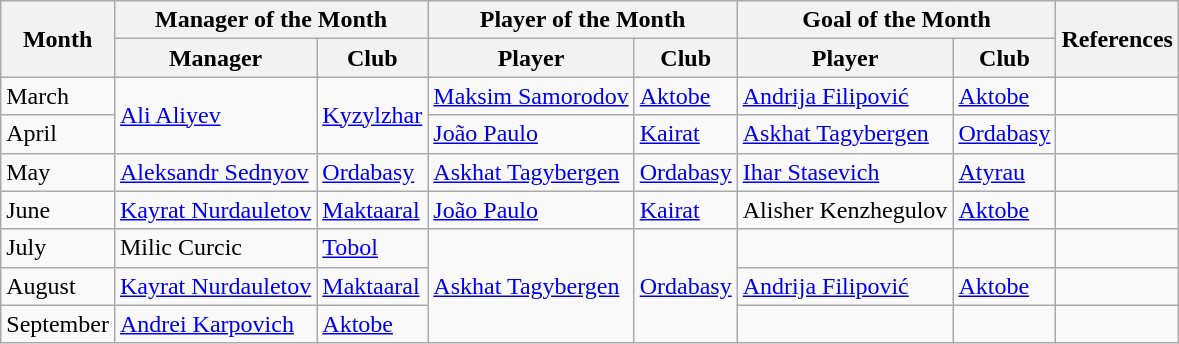<table class="wikitable">
<tr>
<th rowspan="2">Month</th>
<th colspan="2">Manager of the Month</th>
<th colspan="2">Player of the Month</th>
<th colspan="2">Goal of the Month</th>
<th rowspan="2">References</th>
</tr>
<tr>
<th>Manager</th>
<th>Club</th>
<th>Player</th>
<th>Club</th>
<th>Player</th>
<th>Club</th>
</tr>
<tr>
<td>March</td>
<td rowspan="2"> <a href='#'>Ali Aliyev</a></td>
<td rowspan="2"><a href='#'>Kyzylzhar</a></td>
<td> <a href='#'>Maksim Samorodov</a></td>
<td><a href='#'>Aktobe</a></td>
<td> <a href='#'>Andrija Filipović</a></td>
<td><a href='#'>Aktobe</a></td>
<td align=center></td>
</tr>
<tr>
<td>April</td>
<td> <a href='#'>João Paulo</a></td>
<td><a href='#'>Kairat</a></td>
<td> <a href='#'>Askhat Tagybergen</a></td>
<td><a href='#'>Ordabasy</a></td>
<td align=center></td>
</tr>
<tr>
<td>May</td>
<td> <a href='#'>Aleksandr Sednyov</a></td>
<td><a href='#'>Ordabasy</a></td>
<td> <a href='#'>Askhat Tagybergen</a></td>
<td><a href='#'>Ordabasy</a></td>
<td> <a href='#'>Ihar Stasevich</a></td>
<td><a href='#'>Atyrau</a></td>
<td align=center></td>
</tr>
<tr>
<td>June</td>
<td> <a href='#'>Kayrat Nurdauletov</a></td>
<td><a href='#'>Maktaaral</a></td>
<td> <a href='#'>João Paulo</a></td>
<td><a href='#'>Kairat</a></td>
<td> Alisher Kenzhegulov</td>
<td><a href='#'>Aktobe</a></td>
<td align=center></td>
</tr>
<tr>
<td>July</td>
<td> Milic Curcic</td>
<td><a href='#'>Tobol</a></td>
<td rowspan="3"> <a href='#'>Askhat Tagybergen</a></td>
<td rowspan="3"><a href='#'>Ordabasy</a></td>
<td></td>
<td></td>
<td align=center></td>
</tr>
<tr>
<td>August</td>
<td> <a href='#'>Kayrat Nurdauletov</a></td>
<td><a href='#'>Maktaaral</a></td>
<td> <a href='#'>Andrija Filipović</a></td>
<td><a href='#'>Aktobe</a></td>
<td align=center></td>
</tr>
<tr>
<td>September</td>
<td> <a href='#'>Andrei Karpovich</a></td>
<td><a href='#'>Aktobe</a></td>
<td></td>
<td></td>
<td align=center></td>
</tr>
</table>
